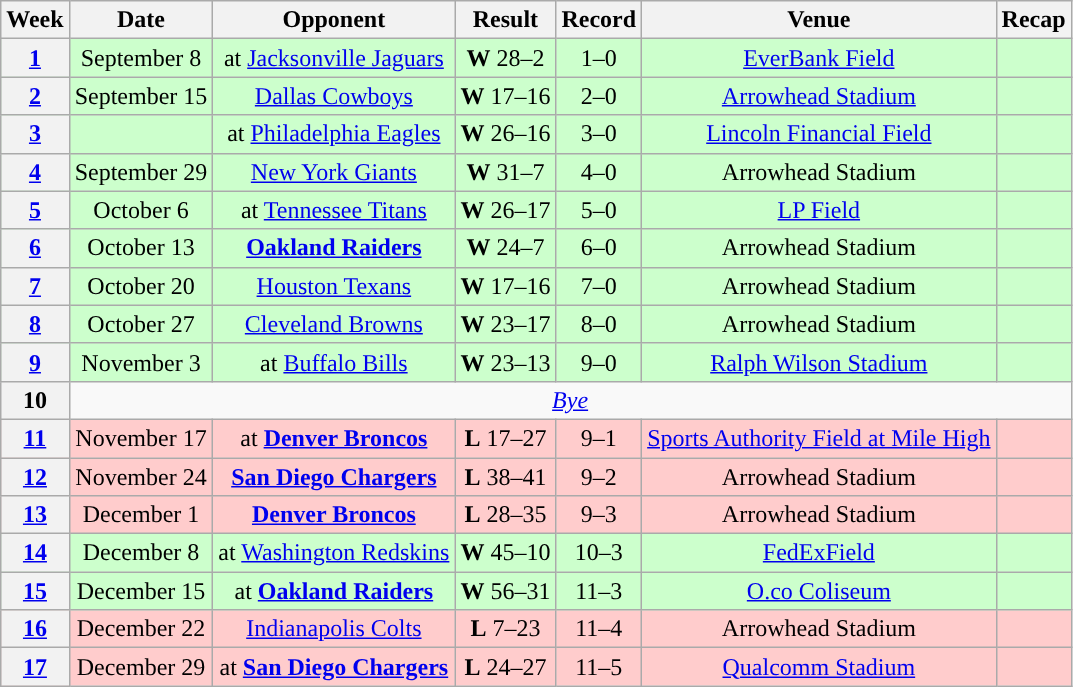<table class="wikitable" style="text-align:center">
<tr>
<th>Week</th>
<th>Date</th>
<th>Opponent</th>
<th>Result</th>
<th>Record</th>
<th>Venue</th>
<th>Recap</th>
</tr>
<tr style="background:#cfc">
<th><a href='#'>1</a></th>
<td>September 8</td>
<td>at <a href='#'>Jacksonville Jaguars</a></td>
<td><strong>W</strong> 28–2</td>
<td>1–0</td>
<td><a href='#'>EverBank Field</a></td>
<td></td>
</tr>
<tr style="background:#cfc">
<th><a href='#'>2</a></th>
<td>September 15</td>
<td><a href='#'>Dallas Cowboys</a></td>
<td><strong>W</strong> 17–16</td>
<td>2–0</td>
<td><a href='#'>Arrowhead Stadium</a></td>
<td></td>
</tr>
<tr style="background:#cfc">
<th><a href='#'>3</a></th>
<td></td>
<td>at <a href='#'>Philadelphia Eagles</a></td>
<td><strong>W</strong> 26–16</td>
<td>3–0</td>
<td><a href='#'>Lincoln Financial Field</a></td>
<td></td>
</tr>
<tr style="background:#cfc">
<th><a href='#'>4</a></th>
<td>September 29</td>
<td><a href='#'>New York Giants</a></td>
<td><strong>W</strong> 31–7</td>
<td>4–0</td>
<td>Arrowhead Stadium</td>
<td></td>
</tr>
<tr style="background:#cfc">
<th><a href='#'>5</a></th>
<td>October 6</td>
<td>at <a href='#'>Tennessee Titans</a></td>
<td><strong>W</strong> 26–17</td>
<td>5–0</td>
<td><a href='#'>LP Field</a></td>
<td></td>
</tr>
<tr style="background:#cfc">
<th><a href='#'>6</a></th>
<td>October 13</td>
<td><strong><a href='#'>Oakland Raiders</a></strong></td>
<td><strong>W</strong> 24–7</td>
<td>6–0</td>
<td>Arrowhead Stadium</td>
<td></td>
</tr>
<tr style="background:#cfc">
<th><a href='#'>7</a></th>
<td>October 20</td>
<td><a href='#'>Houston Texans</a></td>
<td><strong>W</strong> 17–16</td>
<td>7–0</td>
<td>Arrowhead Stadium</td>
<td></td>
</tr>
<tr style="background:#cfc">
<th><a href='#'>8</a></th>
<td>October 27</td>
<td><a href='#'>Cleveland Browns</a></td>
<td><strong>W</strong> 23–17</td>
<td>8–0</td>
<td>Arrowhead Stadium</td>
<td></td>
</tr>
<tr style="background:#cfc">
<th><a href='#'>9</a></th>
<td>November 3</td>
<td>at <a href='#'>Buffalo Bills</a></td>
<td><strong>W</strong> 23–13</td>
<td>9–0</td>
<td><a href='#'>Ralph Wilson Stadium</a></td>
<td></td>
</tr>
<tr>
<th>10</th>
<td colspan="6"><em><a href='#'>Bye</a></em></td>
</tr>
<tr style="background:#fcc">
<th><a href='#'>11</a></th>
<td>November 17</td>
<td>at <strong><a href='#'>Denver Broncos</a></strong></td>
<td><strong>L</strong> 17–27</td>
<td>9–1</td>
<td><a href='#'>Sports Authority Field at Mile High</a></td>
<td></td>
</tr>
<tr style="background:#fcc">
<th><a href='#'>12</a></th>
<td>November 24</td>
<td><strong><a href='#'>San Diego Chargers</a></strong></td>
<td><strong>L</strong> 38–41</td>
<td>9–2</td>
<td>Arrowhead Stadium</td>
<td></td>
</tr>
<tr style="background:#fcc">
<th><a href='#'>13</a></th>
<td>December 1</td>
<td><strong><a href='#'>Denver Broncos</a></strong></td>
<td><strong>L</strong> 28–35</td>
<td>9–3</td>
<td>Arrowhead Stadium</td>
<td></td>
</tr>
<tr style="background:#cfc">
<th><a href='#'>14</a></th>
<td>December 8</td>
<td>at <a href='#'>Washington Redskins</a></td>
<td><strong>W</strong> 45–10</td>
<td>10–3</td>
<td><a href='#'>FedExField</a></td>
<td></td>
</tr>
<tr style="background:#cfc">
<th><a href='#'>15</a></th>
<td>December 15</td>
<td>at <strong><a href='#'>Oakland Raiders</a></strong></td>
<td><strong>W</strong> 56–31</td>
<td>11–3</td>
<td><a href='#'>O.co Coliseum</a></td>
<td></td>
</tr>
<tr style="background:#fcc">
<th><a href='#'>16</a></th>
<td>December 22</td>
<td><a href='#'>Indianapolis Colts</a></td>
<td><strong>L</strong> 7–23</td>
<td>11–4</td>
<td>Arrowhead Stadium</td>
<td></td>
</tr>
<tr style="background:#fcc">
<th><a href='#'>17</a></th>
<td>December 29</td>
<td>at <strong><a href='#'>San Diego Chargers</a></strong></td>
<td><strong>L</strong> 24–27 </td>
<td>11–5</td>
<td><a href='#'>Qualcomm Stadium</a></td>
<td></td>
</tr>
</table>
